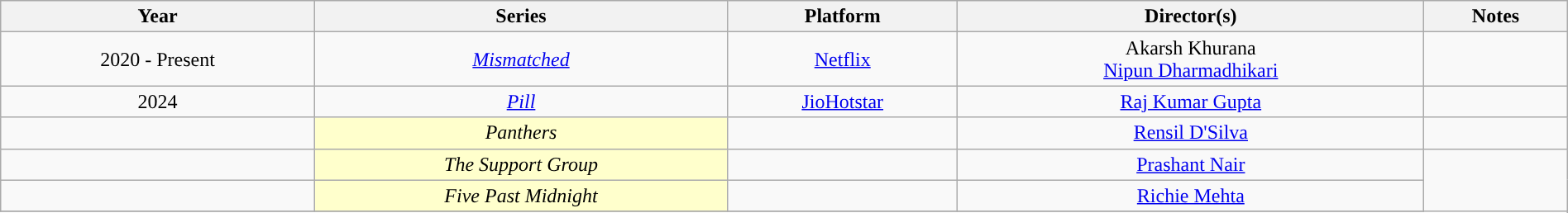<table class="wikitable" style="width: 100%; text-align: center;">
<tr>
<th>Year</th>
<th>Series</th>
<th>Platform</th>
<th>Director(s)</th>
<th>Notes</th>
</tr>
<tr>
<td>2020 - Present</td>
<td><em><a href='#'>Mismatched</a></em></td>
<td><a href='#'>Netflix</a></td>
<td>Akarsh Khurana <br> <a href='#'>Nipun Dharmadhikari</a></td>
<td></td>
</tr>
<tr>
<td>2024</td>
<td><em><a href='#'>Pill</a></em></td>
<td><a href='#'>JioHotstar</a></td>
<td><a href='#'>Raj Kumar Gupta</a></td>
<td></td>
</tr>
<tr>
<td></td>
<td style="background:#FFFFCC;"><em>Panthers</em> </td>
<td></td>
<td><a href='#'>Rensil D'Silva</a></td>
<td></td>
</tr>
<tr>
<td></td>
<td style="background:#FFFFCC;"><em>The Support Group</em> </td>
<td></td>
<td><a href='#'>Prashant Nair</a></td>
</tr>
<tr>
<td></td>
<td style="background:#FFFFCC;"><em>Five Past Midnight</em> </td>
<td></td>
<td><a href='#'>Richie Mehta</a></td>
</tr>
<tr>
</tr>
</table>
